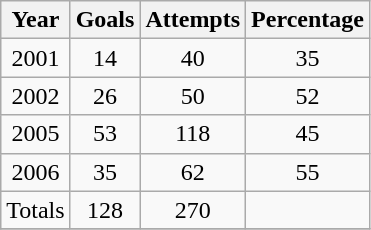<table class="wikitable" style="text-align:center">
<tr>
<th bgcolor="#e5e5e5">Year</th>
<th bgcolor="#e5e5e5">Goals</th>
<th bgcolor="#e5e5e5">Attempts</th>
<th bgcolor="#e5e5e5">Percentage</th>
</tr>
<tr>
<td>2001</td>
<td>14</td>
<td>40</td>
<td>35</td>
</tr>
<tr>
<td>2002</td>
<td>26</td>
<td>50</td>
<td>52</td>
</tr>
<tr>
<td>2005</td>
<td>53</td>
<td>118</td>
<td>45</td>
</tr>
<tr>
<td>2006</td>
<td>35</td>
<td>62</td>
<td>55</td>
</tr>
<tr>
<td>Totals</td>
<td>128</td>
<td>270</td>
<td></td>
</tr>
<tr>
</tr>
</table>
